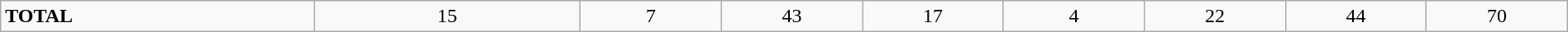<table class="wikitable" style="width:100%; text-align:center">
<tr>
<td style="text-align:left; width:20%"><strong>TOTAL</strong></td>
<td style="width:17%">15</td>
<td style="width:9%">7</td>
<td style="width:9%">43</td>
<td style="width:9%">17</td>
<td style="width:9%">4</td>
<td style="width:9%">22</td>
<td style="width:9%">44</td>
<td style="width:9%">70</td>
</tr>
</table>
